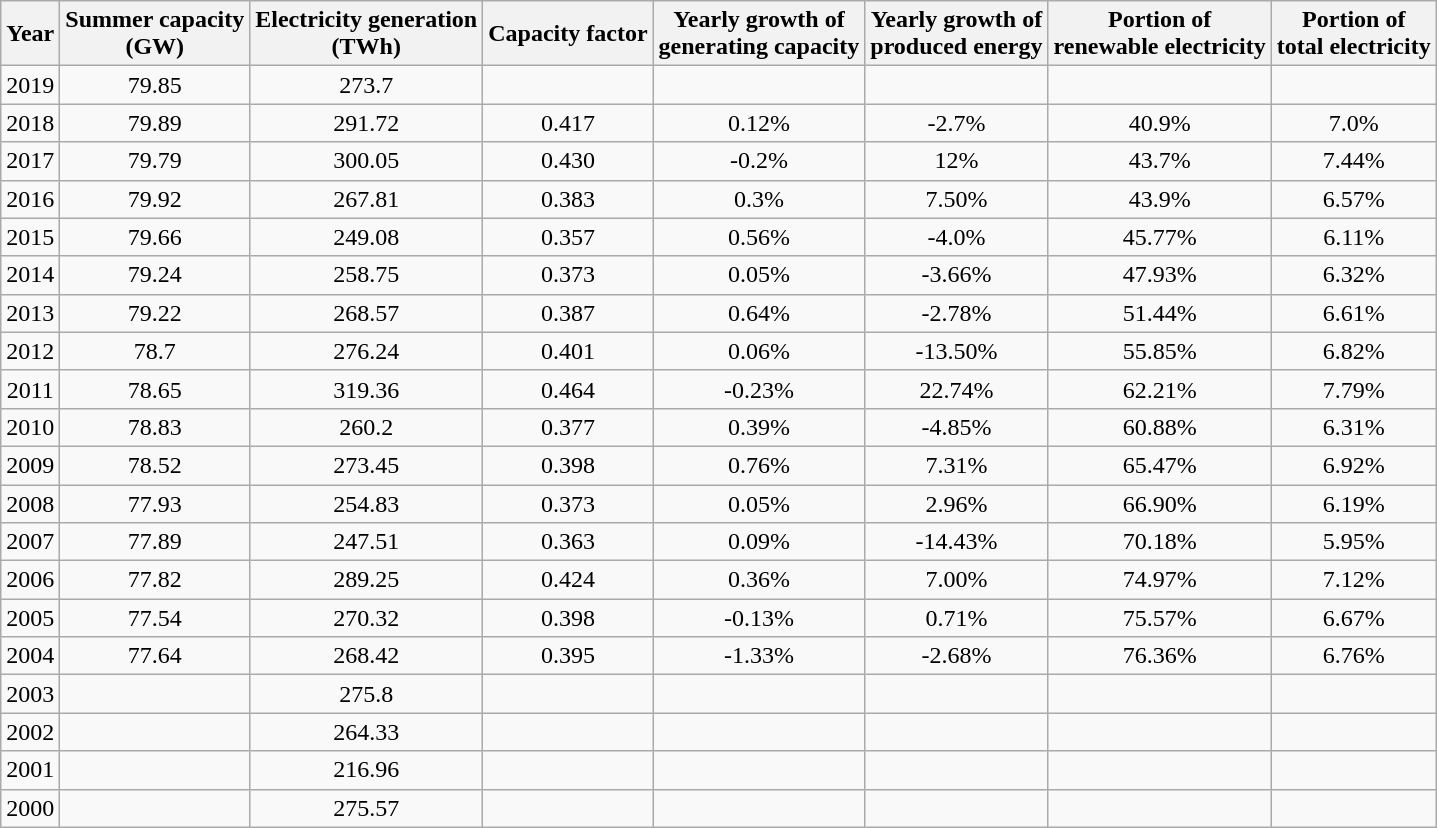<table class="wikitable sortable" style="text-align:center">
<tr>
<th>Year</th>
<th>Summer capacity <br>(GW)</th>
<th>Electricity generation<br> (TWh)</th>
<th>Capacity factor</th>
<th>Yearly growth of <br>generating capacity</th>
<th>Yearly growth of <br>produced energy</th>
<th>Portion of <br>renewable electricity</th>
<th>Portion of <br>total electricity</th>
</tr>
<tr>
<td>2019</td>
<td>79.85</td>
<td>273.7</td>
<td></td>
<td></td>
<td></td>
<td></td>
<td></td>
</tr>
<tr>
<td>2018</td>
<td>79.89</td>
<td>291.72</td>
<td>0.417</td>
<td>0.12%</td>
<td>-2.7%</td>
<td>40.9%</td>
<td>7.0%</td>
</tr>
<tr>
<td>2017</td>
<td>79.79</td>
<td>300.05</td>
<td>0.430</td>
<td>-0.2%</td>
<td>12%</td>
<td>43.7%</td>
<td>7.44%</td>
</tr>
<tr>
<td>2016</td>
<td>79.92</td>
<td>267.81</td>
<td>0.383</td>
<td>0.3%</td>
<td>7.50%</td>
<td>43.9%</td>
<td>6.57%</td>
</tr>
<tr>
<td>2015</td>
<td>79.66</td>
<td>249.08</td>
<td>0.357</td>
<td>0.56%</td>
<td>-4.0%</td>
<td>45.77%</td>
<td>6.11%</td>
</tr>
<tr>
<td>2014</td>
<td>79.24</td>
<td>258.75</td>
<td>0.373</td>
<td>0.05%</td>
<td>-3.66%</td>
<td>47.93%</td>
<td>6.32%</td>
</tr>
<tr>
<td>2013</td>
<td>79.22</td>
<td>268.57</td>
<td>0.387</td>
<td>0.64%</td>
<td>-2.78%</td>
<td>51.44%</td>
<td>6.61%</td>
</tr>
<tr>
<td>2012</td>
<td>78.7</td>
<td>276.24</td>
<td>0.401</td>
<td>0.06%</td>
<td>-13.50%</td>
<td>55.85%</td>
<td>6.82%</td>
</tr>
<tr>
<td>2011</td>
<td>78.65</td>
<td>319.36</td>
<td>0.464</td>
<td>-0.23%</td>
<td>22.74%</td>
<td>62.21%</td>
<td>7.79%</td>
</tr>
<tr>
<td>2010</td>
<td>78.83</td>
<td>260.2</td>
<td>0.377</td>
<td>0.39%</td>
<td>-4.85%</td>
<td>60.88%</td>
<td>6.31%</td>
</tr>
<tr>
<td>2009</td>
<td>78.52</td>
<td>273.45</td>
<td>0.398</td>
<td>0.76%</td>
<td>7.31%</td>
<td>65.47%</td>
<td>6.92%</td>
</tr>
<tr>
<td>2008</td>
<td>77.93</td>
<td>254.83</td>
<td>0.373</td>
<td>0.05%</td>
<td>2.96%</td>
<td>66.90%</td>
<td>6.19%</td>
</tr>
<tr>
<td>2007</td>
<td>77.89</td>
<td>247.51</td>
<td>0.363</td>
<td>0.09%</td>
<td>-14.43%</td>
<td>70.18%</td>
<td>5.95%</td>
</tr>
<tr>
<td>2006</td>
<td>77.82</td>
<td>289.25</td>
<td>0.424</td>
<td>0.36%</td>
<td>7.00%</td>
<td>74.97%</td>
<td>7.12%</td>
</tr>
<tr>
<td>2005</td>
<td>77.54</td>
<td>270.32</td>
<td>0.398</td>
<td>-0.13%</td>
<td>0.71%</td>
<td>75.57%</td>
<td>6.67%</td>
</tr>
<tr>
<td>2004</td>
<td>77.64</td>
<td>268.42</td>
<td>0.395</td>
<td>-1.33%</td>
<td>-2.68%</td>
<td>76.36%</td>
<td>6.76%</td>
</tr>
<tr>
<td>2003</td>
<td></td>
<td>275.8</td>
<td></td>
<td></td>
<td></td>
<td></td>
<td></td>
</tr>
<tr>
<td>2002</td>
<td></td>
<td>264.33</td>
<td></td>
<td></td>
<td></td>
<td></td>
<td></td>
</tr>
<tr>
<td>2001</td>
<td></td>
<td>216.96</td>
<td></td>
<td></td>
<td></td>
<td></td>
<td></td>
</tr>
<tr>
<td>2000</td>
<td></td>
<td>275.57</td>
<td></td>
<td></td>
<td></td>
<td></td>
<td></td>
</tr>
</table>
